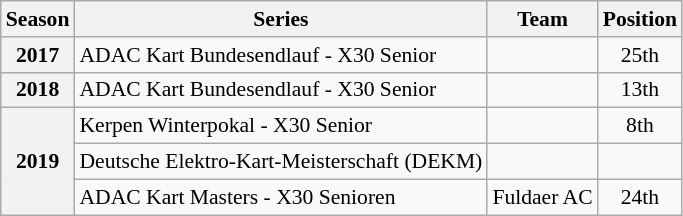<table class="wikitable" style="font-size: 90%; text-align:center">
<tr>
<th>Season</th>
<th>Series</th>
<th>Team</th>
<th>Position</th>
</tr>
<tr>
<th>2017</th>
<td align="left">ADAC Kart Bundesendlauf - X30 Senior</td>
<td align="left"></td>
<td>25th</td>
</tr>
<tr>
<th>2018</th>
<td align="left">ADAC Kart Bundesendlauf - X30 Senior</td>
<td align="left"></td>
<td>13th</td>
</tr>
<tr>
<th rowspan="3">2019</th>
<td align="left">Kerpen Winterpokal - X30 Senior</td>
<td align="left"></td>
<td>8th</td>
</tr>
<tr>
<td align="left">Deutsche Elektro-Kart-Meisterschaft (DEKM)</td>
<td align="left"></td>
<td></td>
</tr>
<tr>
<td align="left">ADAC Kart Masters - X30 Senioren</td>
<td align="left">Fuldaer AC</td>
<td>24th</td>
</tr>
</table>
